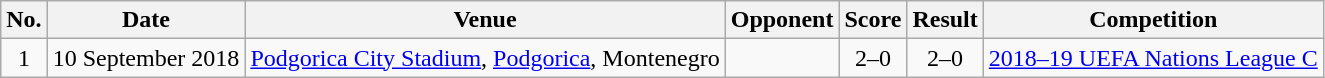<table class="wikitable sortable">
<tr>
<th scope="col">No.</th>
<th scope="col">Date</th>
<th scope="col">Venue</th>
<th scope="col">Opponent</th>
<th scope="col">Score</th>
<th scope="col">Result</th>
<th scope="col">Competition</th>
</tr>
<tr>
<td align=center>1</td>
<td>10 September 2018</td>
<td><a href='#'>Podgorica City Stadium</a>, <a href='#'>Podgorica</a>, Montenegro</td>
<td></td>
<td align=center>2–0</td>
<td align=center>2–0</td>
<td><a href='#'>2018–19 UEFA Nations League C</a></td>
</tr>
</table>
